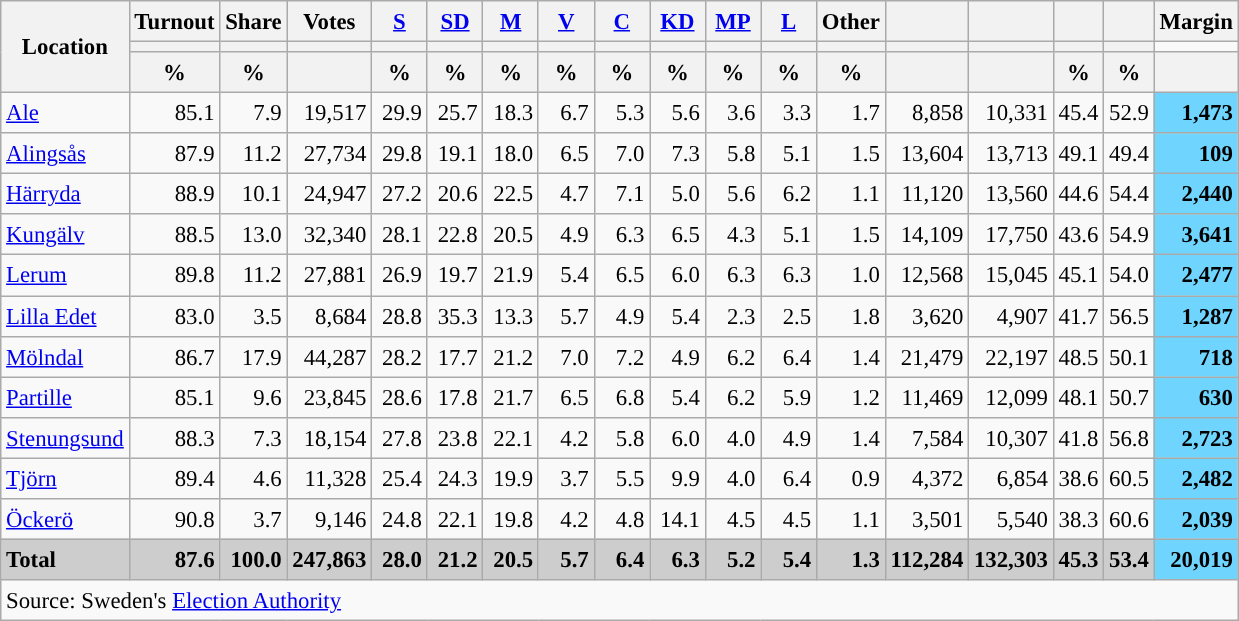<table class="wikitable sortable" style="text-align:right; font-size:95%; line-height:20px;">
<tr>
<th rowspan="3">Location</th>
<th>Turnout</th>
<th>Share</th>
<th>Votes</th>
<th width="30px" class="unsortable"><a href='#'>S</a></th>
<th width="30px" class="unsortable"><a href='#'>SD</a></th>
<th width="30px" class="unsortable"><a href='#'>M</a></th>
<th width="30px" class="unsortable"><a href='#'>V</a></th>
<th width="30px" class="unsortable"><a href='#'>C</a></th>
<th width="30px" class="unsortable"><a href='#'>KD</a></th>
<th width="30px" class="unsortable"><a href='#'>MP</a></th>
<th width="30px" class="unsortable"><a href='#'>L</a></th>
<th width="30px" class="unsortable">Other</th>
<th></th>
<th></th>
<th></th>
<th></th>
<th>Margin</th>
</tr>
<tr>
<th></th>
<th></th>
<th></th>
<th style="background:"></th>
<th style="background:"></th>
<th style="background:"></th>
<th style="background:"></th>
<th style="background:"></th>
<th style="background:"></th>
<th style="background:"></th>
<th style="background:"></th>
<th style="background:"></th>
<th style="background:"></th>
<th style="background:"></th>
<th style="background:"></th>
<th style="background:"></th>
</tr>
<tr>
<th data-sort-type="number">%</th>
<th data-sort-type="number">%</th>
<th></th>
<th data-sort-type="number">%</th>
<th data-sort-type="number">%</th>
<th data-sort-type="number">%</th>
<th data-sort-type="number">%</th>
<th data-sort-type="number">%</th>
<th data-sort-type="number">%</th>
<th data-sort-type="number">%</th>
<th data-sort-type="number">%</th>
<th data-sort-type="number">%</th>
<th data-sort-type="number"></th>
<th data-sort-type="number"></th>
<th data-sort-type="number">%</th>
<th data-sort-type="number">%</th>
<th data-sort-type="number"></th>
</tr>
<tr>
<td align="left"><a href='#'>Ale</a></td>
<td>85.1</td>
<td>7.9</td>
<td>19,517</td>
<td>29.9</td>
<td>25.7</td>
<td>18.3</td>
<td>6.7</td>
<td>5.3</td>
<td>5.6</td>
<td>3.6</td>
<td>3.3</td>
<td>1.7</td>
<td>8,858</td>
<td>10,331</td>
<td>45.4</td>
<td>52.9</td>
<td bgcolor=#6fd5fe><strong>1,473</strong></td>
</tr>
<tr>
<td align="left"><a href='#'>Alingsås</a></td>
<td>87.9</td>
<td>11.2</td>
<td>27,734</td>
<td>29.8</td>
<td>19.1</td>
<td>18.0</td>
<td>6.5</td>
<td>7.0</td>
<td>7.3</td>
<td>5.8</td>
<td>5.1</td>
<td>1.5</td>
<td>13,604</td>
<td>13,713</td>
<td>49.1</td>
<td>49.4</td>
<td bgcolor=#6fd5fe><strong>109</strong></td>
</tr>
<tr>
<td align="left"><a href='#'>Härryda</a></td>
<td>88.9</td>
<td>10.1</td>
<td>24,947</td>
<td>27.2</td>
<td>20.6</td>
<td>22.5</td>
<td>4.7</td>
<td>7.1</td>
<td>5.0</td>
<td>5.6</td>
<td>6.2</td>
<td>1.1</td>
<td>11,120</td>
<td>13,560</td>
<td>44.6</td>
<td>54.4</td>
<td bgcolor=#6fd5fe><strong>2,440</strong></td>
</tr>
<tr>
<td align="left"><a href='#'>Kungälv</a></td>
<td>88.5</td>
<td>13.0</td>
<td>32,340</td>
<td>28.1</td>
<td>22.8</td>
<td>20.5</td>
<td>4.9</td>
<td>6.3</td>
<td>6.5</td>
<td>4.3</td>
<td>5.1</td>
<td>1.5</td>
<td>14,109</td>
<td>17,750</td>
<td>43.6</td>
<td>54.9</td>
<td bgcolor=#6fd5fe><strong>3,641</strong></td>
</tr>
<tr>
<td align="left"><a href='#'>Lerum</a></td>
<td>89.8</td>
<td>11.2</td>
<td>27,881</td>
<td>26.9</td>
<td>19.7</td>
<td>21.9</td>
<td>5.4</td>
<td>6.5</td>
<td>6.0</td>
<td>6.3</td>
<td>6.3</td>
<td>1.0</td>
<td>12,568</td>
<td>15,045</td>
<td>45.1</td>
<td>54.0</td>
<td bgcolor=#6fd5fe><strong>2,477</strong></td>
</tr>
<tr>
<td align="left"><a href='#'>Lilla Edet</a></td>
<td>83.0</td>
<td>3.5</td>
<td>8,684</td>
<td>28.8</td>
<td>35.3</td>
<td>13.3</td>
<td>5.7</td>
<td>4.9</td>
<td>5.4</td>
<td>2.3</td>
<td>2.5</td>
<td>1.8</td>
<td>3,620</td>
<td>4,907</td>
<td>41.7</td>
<td>56.5</td>
<td bgcolor=#6fd5fe><strong>1,287</strong></td>
</tr>
<tr>
<td align="left"><a href='#'>Mölndal</a></td>
<td>86.7</td>
<td>17.9</td>
<td>44,287</td>
<td>28.2</td>
<td>17.7</td>
<td>21.2</td>
<td>7.0</td>
<td>7.2</td>
<td>4.9</td>
<td>6.2</td>
<td>6.4</td>
<td>1.4</td>
<td>21,479</td>
<td>22,197</td>
<td>48.5</td>
<td>50.1</td>
<td bgcolor=#6fd5fe><strong>718</strong></td>
</tr>
<tr>
<td align="left"><a href='#'>Partille</a></td>
<td>85.1</td>
<td>9.6</td>
<td>23,845</td>
<td>28.6</td>
<td>17.8</td>
<td>21.7</td>
<td>6.5</td>
<td>6.8</td>
<td>5.4</td>
<td>6.2</td>
<td>5.9</td>
<td>1.2</td>
<td>11,469</td>
<td>12,099</td>
<td>48.1</td>
<td>50.7</td>
<td bgcolor=#6fd5fe><strong>630</strong></td>
</tr>
<tr>
<td align="left"><a href='#'>Stenungsund</a></td>
<td>88.3</td>
<td>7.3</td>
<td>18,154</td>
<td>27.8</td>
<td>23.8</td>
<td>22.1</td>
<td>4.2</td>
<td>5.8</td>
<td>6.0</td>
<td>4.0</td>
<td>4.9</td>
<td>1.4</td>
<td>7,584</td>
<td>10,307</td>
<td>41.8</td>
<td>56.8</td>
<td bgcolor=#6fd5fe><strong>2,723</strong></td>
</tr>
<tr>
<td align="left"><a href='#'>Tjörn</a></td>
<td>89.4</td>
<td>4.6</td>
<td>11,328</td>
<td>25.4</td>
<td>24.3</td>
<td>19.9</td>
<td>3.7</td>
<td>5.5</td>
<td>9.9</td>
<td>4.0</td>
<td>6.4</td>
<td>0.9</td>
<td>4,372</td>
<td>6,854</td>
<td>38.6</td>
<td>60.5</td>
<td bgcolor=#6fd5fe><strong>2,482</strong></td>
</tr>
<tr>
<td align="left"><a href='#'>Öckerö</a></td>
<td>90.8</td>
<td>3.7</td>
<td>9,146</td>
<td>24.8</td>
<td>22.1</td>
<td>19.8</td>
<td>4.2</td>
<td>4.8</td>
<td>14.1</td>
<td>4.5</td>
<td>4.5</td>
<td>1.1</td>
<td>3,501</td>
<td>5,540</td>
<td>38.3</td>
<td>60.6</td>
<td bgcolor=#6fd5fe><strong>2,039</strong></td>
</tr>
<tr style="background:#CDCDCD;">
<td align="left"><strong>Total</strong></td>
<td><strong>87.6</strong></td>
<td><strong>100.0</strong></td>
<td><strong>247,863</strong></td>
<td><strong>28.0</strong></td>
<td><strong>21.2</strong></td>
<td><strong>20.5</strong></td>
<td><strong>5.7</strong></td>
<td><strong>6.4</strong></td>
<td><strong>6.3</strong></td>
<td><strong>5.2</strong></td>
<td><strong>5.4</strong></td>
<td><strong>1.3</strong></td>
<td><strong>112,284</strong></td>
<td><strong>132,303</strong></td>
<td><strong>45.3</strong></td>
<td><strong>53.4</strong></td>
<td bgcolor=#6fd5fe><strong>20,019</strong></td>
</tr>
<tr>
<td colspan="18" align="left">Source: Sweden's <a href='#'>Election Authority</a></td>
</tr>
</table>
